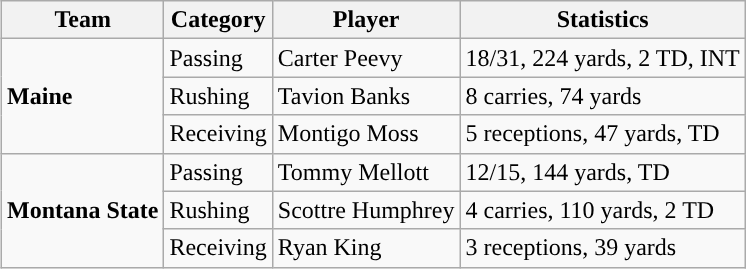<table class="wikitable" style="float: right;">
<tr>
<th>Team</th>
<th>Category</th>
<th>Player</th>
<th>Statistics</th>
</tr>
<tr>
<td rowspan=3><strong>Maine</strong></td>
<td>Passing</td>
<td>Carter Peevy</td>
<td>18/31, 224 yards, 2 TD, INT</td>
</tr>
<tr>
<td>Rushing</td>
<td>Tavion Banks</td>
<td>8 carries, 74 yards</td>
</tr>
<tr>
<td>Receiving</td>
<td>Montigo Moss</td>
<td>5 receptions, 47 yards, TD</td>
</tr>
<tr>
<td rowspan=3><strong>Montana State</strong></td>
<td>Passing</td>
<td>Tommy Mellott</td>
<td>12/15, 144 yards, TD</td>
</tr>
<tr>
<td>Rushing</td>
<td>Scottre Humphrey</td>
<td>4 carries, 110 yards, 2 TD</td>
</tr>
<tr>
<td>Receiving</td>
<td>Ryan King</td>
<td>3 receptions, 39 yards</td>
</tr>
</table>
